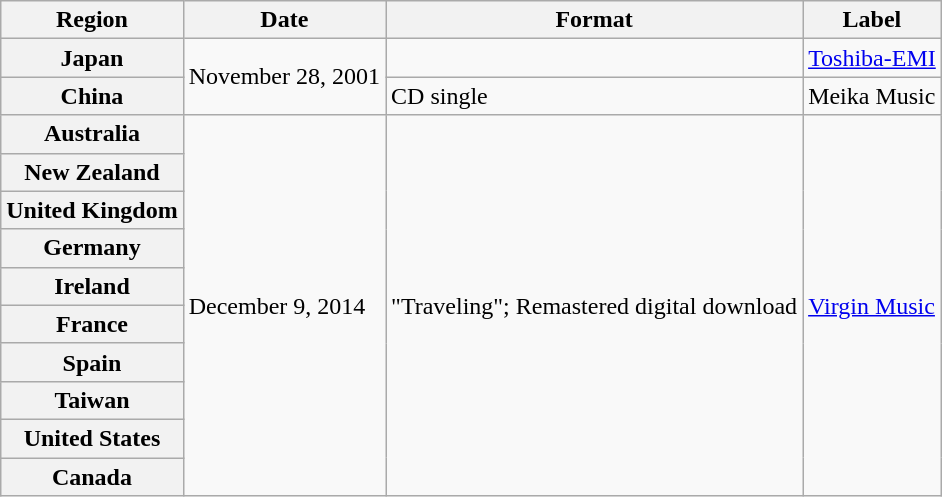<table class="wikitable plainrowheaders">
<tr>
<th scope="col">Region</th>
<th scope="col">Date</th>
<th scope="col">Format</th>
<th scope="col">Label</th>
</tr>
<tr>
<th scope="row">Japan</th>
<td rowspan="2">November 28, 2001</td>
<td></td>
<td><a href='#'>Toshiba-EMI</a></td>
</tr>
<tr>
<th scope="row">China</th>
<td>CD single</td>
<td>Meika Music</td>
</tr>
<tr>
<th scope="row">Australia</th>
<td rowspan="10">December 9, 2014</td>
<td rowspan="10">"Traveling"; Remastered digital download</td>
<td rowspan="10"><a href='#'>Virgin Music</a></td>
</tr>
<tr>
<th scope="row">New Zealand</th>
</tr>
<tr>
<th scope="row">United Kingdom</th>
</tr>
<tr>
<th scope="row">Germany</th>
</tr>
<tr>
<th scope="row">Ireland</th>
</tr>
<tr>
<th scope="row">France</th>
</tr>
<tr>
<th scope="row">Spain</th>
</tr>
<tr>
<th scope="row">Taiwan</th>
</tr>
<tr>
<th scope="row">United States</th>
</tr>
<tr>
<th scope="row">Canada</th>
</tr>
</table>
